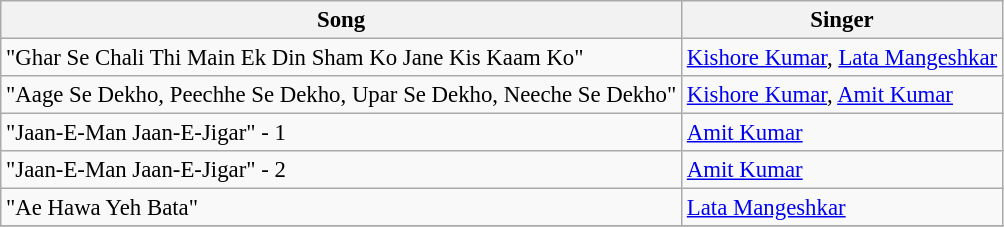<table class="wikitable" style="font-size:95%;">
<tr>
<th>Song</th>
<th>Singer</th>
</tr>
<tr>
<td>"Ghar Se Chali Thi Main Ek Din Sham Ko Jane Kis Kaam Ko"</td>
<td><a href='#'>Kishore Kumar</a>, <a href='#'>Lata Mangeshkar</a></td>
</tr>
<tr>
<td>"Aage Se Dekho, Peechhe Se Dekho, Upar Se Dekho, Neeche Se Dekho"</td>
<td><a href='#'>Kishore Kumar</a>, <a href='#'>Amit Kumar</a></td>
</tr>
<tr>
<td>"Jaan-E-Man Jaan-E-Jigar" - 1</td>
<td><a href='#'>Amit Kumar</a></td>
</tr>
<tr>
<td>"Jaan-E-Man Jaan-E-Jigar" - 2</td>
<td><a href='#'>Amit Kumar</a></td>
</tr>
<tr>
<td>"Ae Hawa Yeh Bata"</td>
<td><a href='#'>Lata Mangeshkar</a></td>
</tr>
<tr>
</tr>
</table>
